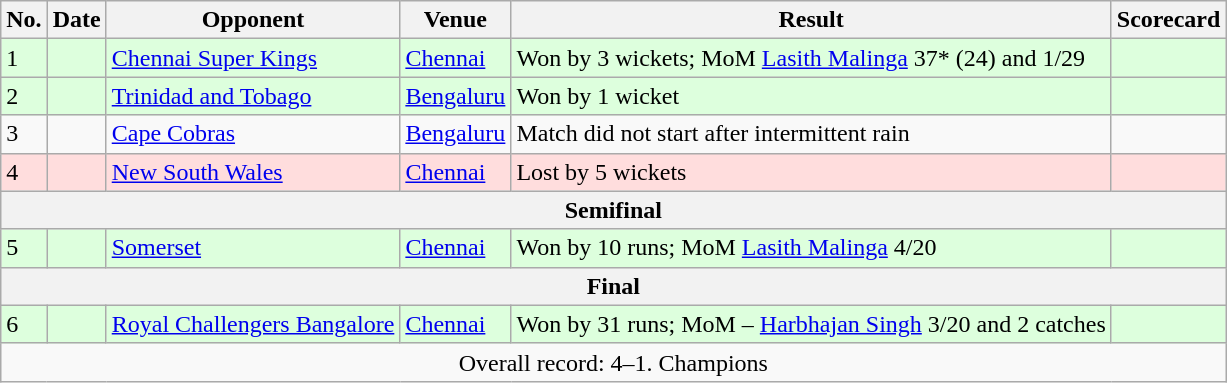<table class="wikitable sortable">
<tr>
<th>No.</th>
<th>Date</th>
<th>Opponent</th>
<th>Venue</th>
<th>Result</th>
<th>Scorecard</th>
</tr>
<tr style="background:#dfd;">
<td>1</td>
<td></td>
<td><a href='#'>Chennai Super Kings</a></td>
<td><a href='#'>Chennai</a></td>
<td><span></span>Won by 3 wickets; MoM <a href='#'>Lasith Malinga</a> 37* (24) and 1/29</td>
<td></td>
</tr>
<tr style="background:#dfd;">
<td>2</td>
<td></td>
<td><a href='#'>Trinidad and Tobago</a></td>
<td><a href='#'>Bengaluru</a></td>
<td><span></span>Won by 1 wicket</td>
<td></td>
</tr>
<tr>
<td>3</td>
<td></td>
<td><a href='#'>Cape Cobras</a></td>
<td><a href='#'>Bengaluru</a></td>
<td><span></span>Match did not start after intermittent rain</td>
<td></td>
</tr>
<tr style="background:#fdd;">
<td>4</td>
<td></td>
<td><a href='#'>New South Wales</a></td>
<td><a href='#'>Chennai</a></td>
<td><span></span>Lost by 5 wickets</td>
<td></td>
</tr>
<tr>
<th colspan="6" style="text-align:center;">Semifinal</th>
</tr>
<tr style="background:#dfd;">
<td>5</td>
<td></td>
<td><a href='#'>Somerset</a></td>
<td><a href='#'>Chennai</a></td>
<td><span></span>Won by 10 runs; MoM <a href='#'>Lasith Malinga</a> 4/20</td>
<td></td>
</tr>
<tr>
<th colspan="6" style="text-align:center;">Final</th>
</tr>
<tr style="background:#dfd;">
<td>6</td>
<td></td>
<td><a href='#'>Royal Challengers Bangalore</a></td>
<td><a href='#'>Chennai</a></td>
<td><span></span>Won by 31 runs; MoM – <a href='#'>Harbhajan Singh</a> 3/20 and 2 catches</td>
<td></td>
</tr>
<tr class="sortbottom">
<td colspan="6" style="text-align:center;">Overall record: 4–1. Champions</td>
</tr>
</table>
